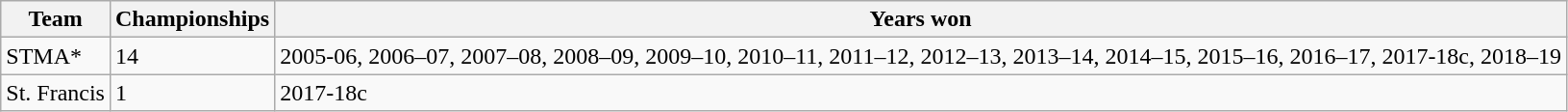<table class="wikitable">
<tr>
<th>Team</th>
<th>Championships</th>
<th>Years won</th>
</tr>
<tr>
<td>STMA*</td>
<td>14</td>
<td>2005-06, 2006–07, 2007–08, 2008–09, 2009–10, 2010–11, 2011–12, 2012–13, 2013–14, 2014–15, 2015–16, 2016–17, 2017-18c, 2018–19</td>
</tr>
<tr>
<td>St. Francis</td>
<td>1</td>
<td>2017-18c</td>
</tr>
</table>
